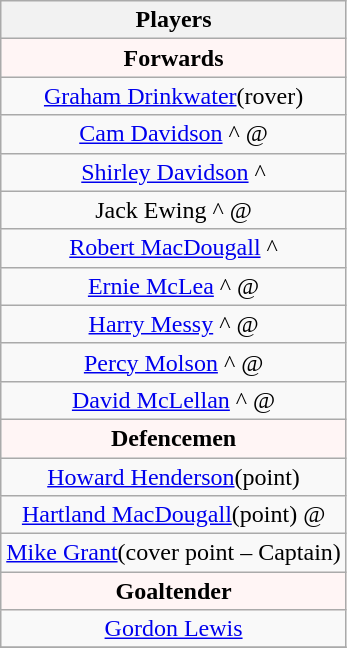<table class="wikitable" style="text-align:center;">
<tr>
<th>Players</th>
</tr>
<tr style="font-weight:bold; background-color:#FFF5F5;">
<td colspan="1" align="center"><strong>Forwards</strong></td>
</tr>
<tr>
<td><a href='#'>Graham Drinkwater</a>(rover)</td>
</tr>
<tr>
<td><a href='#'>Cam Davidson</a> ^ @</td>
</tr>
<tr>
<td><a href='#'>Shirley Davidson</a> ^</td>
</tr>
<tr>
<td>Jack Ewing ^ @</td>
</tr>
<tr>
<td><a href='#'>Robert MacDougall</a> ^</td>
</tr>
<tr>
<td><a href='#'>Ernie McLea</a> ^ @</td>
</tr>
<tr>
<td><a href='#'>Harry Messy</a> ^ @</td>
</tr>
<tr>
<td><a href='#'>Percy Molson</a> ^ @</td>
</tr>
<tr>
<td><a href='#'>David McLellan</a> ^ @</td>
</tr>
<tr style="font-weight:bold; background-color:#FFF5F5;">
<td colspan="1" align="center"><strong>Defencemen</strong></td>
</tr>
<tr>
<td><a href='#'>Howard Henderson</a>(point)</td>
</tr>
<tr>
<td><a href='#'>Hartland MacDougall</a>(point) @</td>
</tr>
<tr>
<td><a href='#'>Mike Grant</a>(cover point – Captain)</td>
</tr>
<tr style="font-weight:bold; background-color:#FFF5F5;">
<td colspan="1" align="center"><strong>Goaltender</strong></td>
</tr>
<tr>
<td><a href='#'>Gordon Lewis</a></td>
</tr>
<tr>
</tr>
</table>
